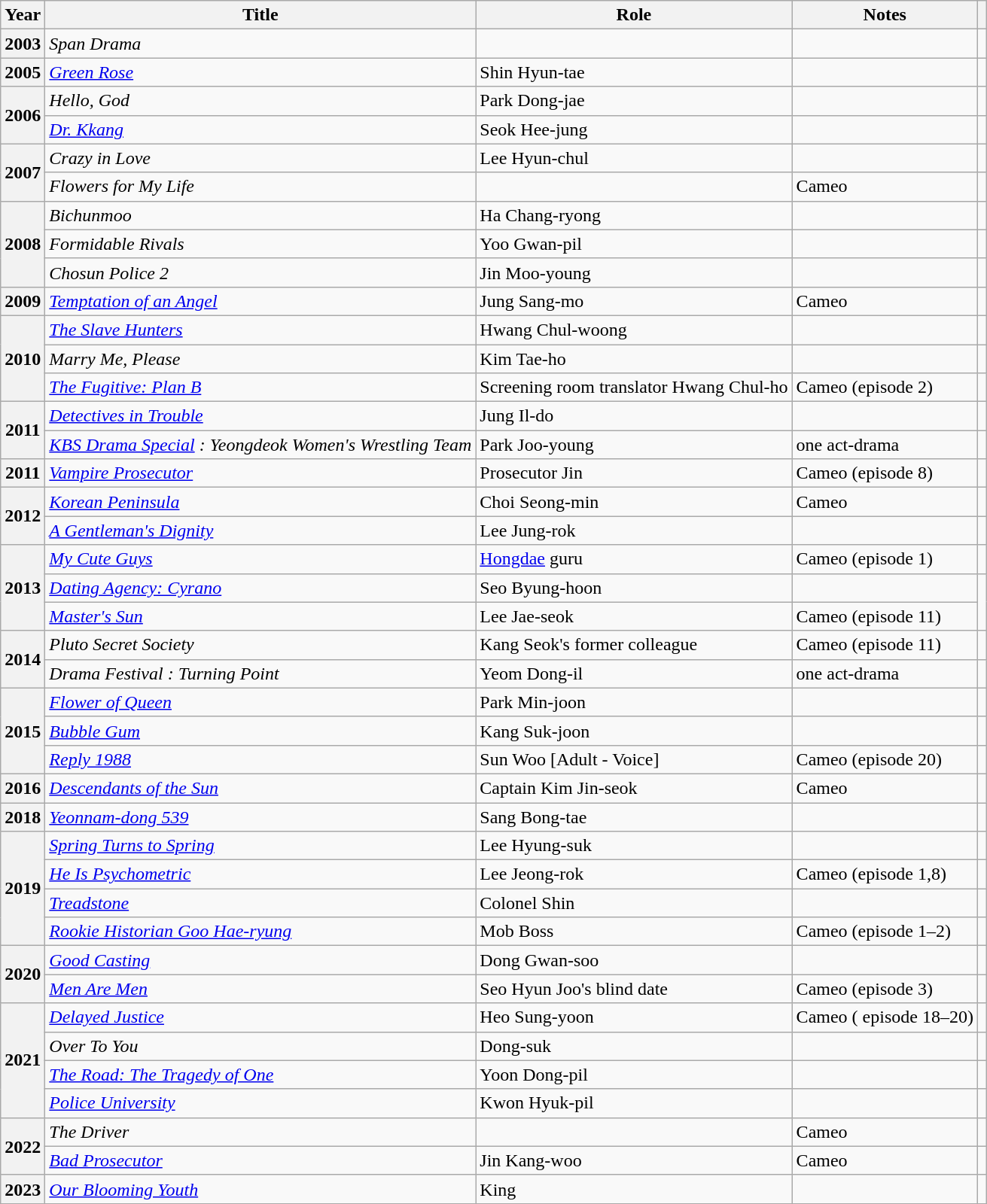<table class="wikitable sortable plainrowheaders">
<tr>
<th scope="col">Year</th>
<th scope="col">Title</th>
<th scope="col">Role</th>
<th scope="col" class="unsortable">Notes</th>
<th scope="col" class="unsortable"></th>
</tr>
<tr>
<th scope="row">2003</th>
<td><em>Span Drama</em></td>
<td></td>
<td></td>
<td></td>
</tr>
<tr>
<th scope="row">2005</th>
<td><em><a href='#'>Green Rose</a></em></td>
<td>Shin Hyun-tae</td>
<td></td>
<td></td>
</tr>
<tr>
<th scope="row"  rowspan=2>2006</th>
<td><em>Hello, God</em></td>
<td>Park Dong-jae</td>
<td></td>
<td></td>
</tr>
<tr>
<td><em><a href='#'>Dr. Kkang</a></em></td>
<td>Seok Hee-jung</td>
<td></td>
<td></td>
</tr>
<tr>
<th scope="row" rowspan=2>2007</th>
<td><em>Crazy in Love</em> </td>
<td>Lee Hyun-chul</td>
<td></td>
<td></td>
</tr>
<tr>
<td><em>Flowers for My Life</em></td>
<td></td>
<td>Cameo</td>
<td></td>
</tr>
<tr>
<th scope="row"  rowspan=3>2008</th>
<td><em>Bichunmoo</em></td>
<td>Ha Chang-ryong</td>
<td></td>
<td></td>
</tr>
<tr>
<td><em>Formidable Rivals</em></td>
<td>Yoo Gwan-pil</td>
<td></td>
<td></td>
</tr>
<tr>
<td><em>Chosun Police 2</em></td>
<td>Jin Moo-young</td>
<td></td>
<td></td>
</tr>
<tr>
<th scope="row">2009</th>
<td><em><a href='#'>Temptation of an Angel</a></em></td>
<td>Jung Sang-mo</td>
<td>Cameo</td>
<td></td>
</tr>
<tr>
<th scope="row"  rowspan=3>2010</th>
<td><em><a href='#'>The Slave Hunters</a></em></td>
<td>Hwang Chul-woong</td>
<td></td>
<td></td>
</tr>
<tr>
<td><em>Marry Me, Please</em> </td>
<td>Kim Tae-ho</td>
<td></td>
<td></td>
</tr>
<tr>
<td><em><a href='#'>The Fugitive: Plan B</a></em></td>
<td>Screening room translator Hwang Chul-ho</td>
<td>Cameo (episode 2)</td>
<td></td>
</tr>
<tr>
<th scope="row"  rowspan=2>2011</th>
<td><em><a href='#'>Detectives in Trouble</a></em></td>
<td>Jung Il-do</td>
<td></td>
<td></td>
</tr>
<tr>
<td><em><a href='#'>KBS Drama Special</a> : Yeongdeok Women's Wrestling Team</em></td>
<td>Park Joo-young</td>
<td>one act-drama</td>
<td></td>
</tr>
<tr>
<th scope="row">2011</th>
<td><em><a href='#'>Vampire Prosecutor</a></em></td>
<td>Prosecutor Jin</td>
<td>Cameo (episode 8)</td>
<td></td>
</tr>
<tr>
<th scope="row"  rowspan=2>2012</th>
<td><em><a href='#'>Korean Peninsula</a></em></td>
<td>Choi Seong-min</td>
<td>Cameo</td>
<td></td>
</tr>
<tr>
<td><em><a href='#'>A Gentleman's Dignity</a></em></td>
<td>Lee Jung-rok</td>
<td></td>
<td></td>
</tr>
<tr>
<th scope="row" rowspan=3>2013</th>
<td><em><a href='#'>My Cute Guys</a></em></td>
<td><a href='#'>Hongdae</a> guru</td>
<td>Cameo (episode 1)</td>
<td></td>
</tr>
<tr>
<td><em><a href='#'>Dating Agency: Cyrano</a></em></td>
<td>Seo Byung-hoon</td>
<td></td>
</tr>
<tr>
<td><em><a href='#'>Master's Sun</a></em></td>
<td>Lee Jae-seok</td>
<td>Cameo (episode 11)</td>
</tr>
<tr>
<th scope="row"  rowspan=2>2014</th>
<td><em>Pluto Secret Society</em></td>
<td>Kang Seok's former colleague</td>
<td>Cameo (episode 11)</td>
<td></td>
</tr>
<tr>
<td><em>Drama Festival : Turning Point</em></td>
<td>Yeom Dong-il</td>
<td>one act-drama</td>
<td></td>
</tr>
<tr>
<th scope="row" rowspan=3>2015</th>
<td><em><a href='#'>Flower of Queen</a></em></td>
<td>Park Min-joon</td>
<td></td>
<td></td>
</tr>
<tr>
<td><em><a href='#'>Bubble Gum</a></em></td>
<td>Kang Suk-joon</td>
<td></td>
<td></td>
</tr>
<tr>
<td><em><a href='#'>Reply 1988</a></em></td>
<td>Sun Woo [Adult - Voice]</td>
<td>Cameo (episode 20)</td>
<td></td>
</tr>
<tr>
<th scope="row">2016</th>
<td><em><a href='#'>Descendants of the Sun</a></em></td>
<td>Captain Kim Jin-seok</td>
<td>Cameo</td>
</tr>
<tr>
<th scope="row">2018</th>
<td><em><a href='#'>Yeonnam-dong 539</a></em></td>
<td>Sang Bong-tae</td>
<td></td>
<td style="text-align:center"></td>
</tr>
<tr>
<th scope="row" rowspan=4>2019</th>
<td><em><a href='#'>Spring Turns to Spring</a></em></td>
<td>Lee Hyung-suk</td>
<td></td>
<td></td>
</tr>
<tr>
<td><em><a href='#'>He Is Psychometric</a></em></td>
<td>Lee Jeong-rok</td>
<td>Cameo (episode 1,8)</td>
</tr>
<tr>
<td><em><a href='#'>Treadstone</a></em></td>
<td>Colonel Shin</td>
<td></td>
<td style="text-align:center"></td>
</tr>
<tr>
<td><em><a href='#'>Rookie Historian Goo Hae-ryung</a></em></td>
<td>Mob Boss</td>
<td>Cameo (episode 1–2)</td>
<td></td>
</tr>
<tr>
<th scope="row" rowspan=2>2020</th>
<td><em><a href='#'>Good Casting</a></em></td>
<td>Dong Gwan-soo</td>
<td></td>
<td></td>
</tr>
<tr>
<td><em><a href='#'>Men Are Men</a></em></td>
<td>Seo Hyun Joo's blind date</td>
<td>Cameo (episode 3)</td>
<td></td>
</tr>
<tr>
<th scope="row" rowspan=4>2021</th>
<td><em><a href='#'>Delayed Justice</a></em></td>
<td>Heo Sung-yoon</td>
<td>Cameo ( episode 18–20)</td>
<td></td>
</tr>
<tr>
<td><em>Over To You</em></td>
<td>Dong-suk</td>
<td></td>
<td style="text-align:center"></td>
</tr>
<tr>
<td><em><a href='#'>The Road: The Tragedy of One</a></em></td>
<td>Yoon Dong-pil</td>
<td></td>
<td style="text-align:center"></td>
</tr>
<tr>
<td><em><a href='#'>Police University</a></em></td>
<td>Kwon Hyuk-pil</td>
<td></td>
<td style="text-align:center"></td>
</tr>
<tr>
<th scope="row"  rowspan="2">2022</th>
<td><em>The Driver</em></td>
<td></td>
<td>Cameo</td>
<td style="text-align:center"></td>
</tr>
<tr>
<td><em><a href='#'>Bad Prosecutor</a></em></td>
<td>Jin Kang-woo</td>
<td>Cameo</td>
<td style="text-align:center"></td>
</tr>
<tr>
<th scope="row">2023</th>
<td><em><a href='#'>Our Blooming Youth</a></em></td>
<td>King</td>
<td></td>
<td style="text-align:center"></td>
</tr>
</table>
